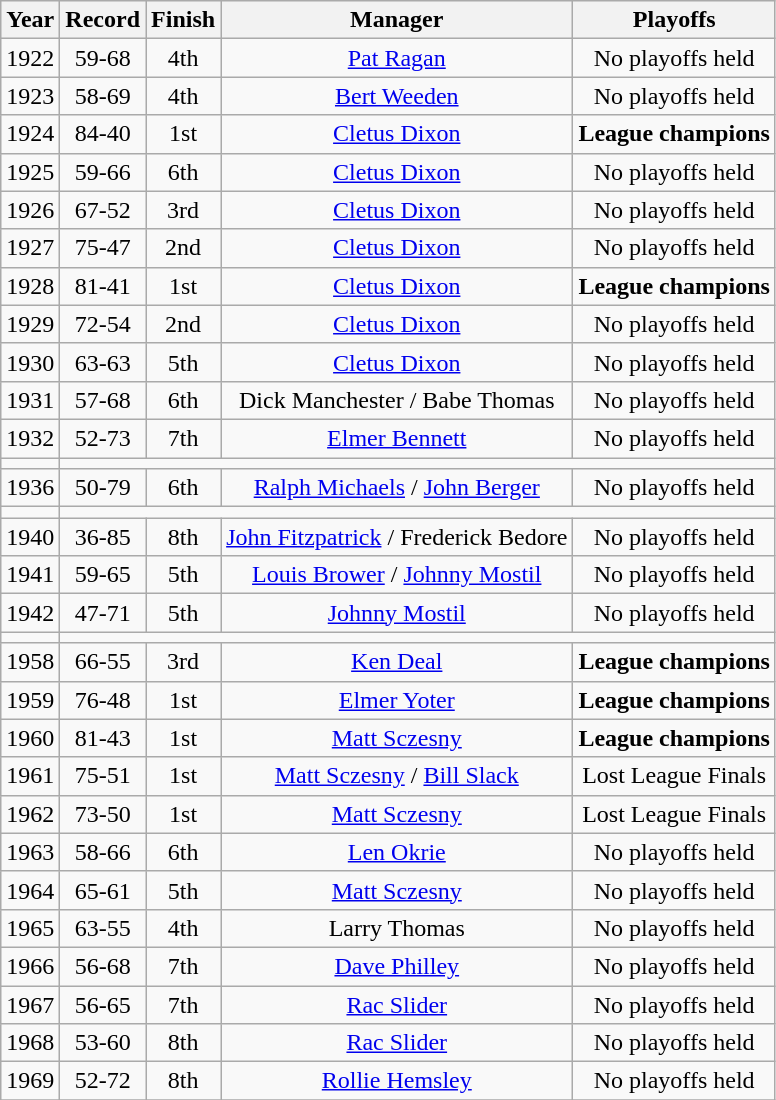<table class="wikitable">
<tr style="background: #F2F2F2;">
<th>Year</th>
<th>Record</th>
<th>Finish</th>
<th>Manager</th>
<th>Playoffs</th>
</tr>
<tr align=center>
<td>1922</td>
<td>59-68</td>
<td>4th</td>
<td><a href='#'>Pat Ragan</a></td>
<td>No playoffs held</td>
</tr>
<tr align=center>
<td>1923</td>
<td>58-69</td>
<td>4th</td>
<td><a href='#'>Bert Weeden</a></td>
<td>No playoffs held</td>
</tr>
<tr align=center>
<td>1924</td>
<td>84-40</td>
<td>1st</td>
<td><a href='#'>Cletus Dixon</a></td>
<td><strong>League champions</strong></td>
</tr>
<tr align=center>
<td>1925</td>
<td>59-66</td>
<td>6th</td>
<td><a href='#'>Cletus Dixon</a></td>
<td>No playoffs held</td>
</tr>
<tr align=center>
<td>1926</td>
<td>67-52</td>
<td>3rd</td>
<td><a href='#'>Cletus Dixon</a></td>
<td>No playoffs held</td>
</tr>
<tr align=center>
<td>1927</td>
<td>75-47</td>
<td>2nd</td>
<td><a href='#'>Cletus Dixon</a></td>
<td>No playoffs held</td>
</tr>
<tr align=center>
<td>1928</td>
<td>81-41</td>
<td>1st</td>
<td><a href='#'>Cletus Dixon</a></td>
<td><strong>League champions</strong></td>
</tr>
<tr align=center>
<td>1929</td>
<td>72-54</td>
<td>2nd</td>
<td><a href='#'>Cletus Dixon</a></td>
<td>No playoffs held</td>
</tr>
<tr align=center>
<td>1930</td>
<td>63-63</td>
<td>5th</td>
<td><a href='#'>Cletus Dixon</a></td>
<td>No playoffs held</td>
</tr>
<tr align=center>
<td>1931</td>
<td>57-68</td>
<td>6th</td>
<td>Dick Manchester / Babe Thomas</td>
<td>No playoffs held</td>
</tr>
<tr align=center>
<td>1932</td>
<td>52-73</td>
<td>7th</td>
<td><a href='#'>Elmer Bennett</a></td>
<td>No playoffs held</td>
</tr>
<tr align=center>
<td></td>
</tr>
<tr align=center>
<td>1936</td>
<td>50-79</td>
<td>6th</td>
<td><a href='#'>Ralph Michaels</a> / <a href='#'>John Berger</a></td>
<td>No playoffs held</td>
</tr>
<tr align=center>
<td></td>
</tr>
<tr align=center>
<td>1940</td>
<td>36-85</td>
<td>8th</td>
<td><a href='#'>John Fitzpatrick</a> / Frederick Bedore</td>
<td>No playoffs held</td>
</tr>
<tr align=center>
<td>1941</td>
<td>59-65</td>
<td>5th</td>
<td><a href='#'>Louis Brower</a> / <a href='#'>Johnny Mostil</a></td>
<td>No playoffs held</td>
</tr>
<tr align=center>
<td>1942</td>
<td>47-71</td>
<td>5th</td>
<td><a href='#'>Johnny Mostil</a></td>
<td>No playoffs held</td>
</tr>
<tr align=center>
<td></td>
</tr>
<tr align=center>
<td>1958</td>
<td>66-55</td>
<td>3rd</td>
<td><a href='#'>Ken Deal</a></td>
<td><strong>League champions</strong></td>
</tr>
<tr align=center>
<td>1959</td>
<td>76-48</td>
<td>1st</td>
<td><a href='#'>Elmer Yoter</a></td>
<td><strong>League champions</strong></td>
</tr>
<tr align=center>
<td>1960</td>
<td>81-43</td>
<td>1st</td>
<td><a href='#'>Matt Sczesny</a></td>
<td><strong>League champions</strong></td>
</tr>
<tr align=center>
<td>1961</td>
<td>75-51</td>
<td>1st</td>
<td><a href='#'>Matt Sczesny</a> / <a href='#'>Bill Slack</a></td>
<td>Lost League Finals</td>
</tr>
<tr align=center>
<td>1962</td>
<td>73-50</td>
<td>1st</td>
<td><a href='#'>Matt Sczesny</a></td>
<td>Lost League Finals</td>
</tr>
<tr align=center>
<td>1963</td>
<td>58-66</td>
<td>6th</td>
<td><a href='#'>Len Okrie</a></td>
<td>No playoffs held</td>
</tr>
<tr align=center>
<td>1964</td>
<td>65-61</td>
<td>5th</td>
<td><a href='#'>Matt Sczesny</a></td>
<td>No playoffs held</td>
</tr>
<tr align=center>
<td>1965</td>
<td>63-55</td>
<td>4th</td>
<td>Larry Thomas</td>
<td>No playoffs held</td>
</tr>
<tr align=center>
<td>1966</td>
<td>56-68</td>
<td>7th</td>
<td><a href='#'>Dave Philley</a></td>
<td>No playoffs held</td>
</tr>
<tr align=center>
<td>1967</td>
<td>56-65</td>
<td>7th</td>
<td><a href='#'>Rac Slider</a></td>
<td>No playoffs held</td>
</tr>
<tr align=center>
<td>1968</td>
<td>53-60</td>
<td>8th</td>
<td><a href='#'>Rac Slider</a></td>
<td>No playoffs held</td>
</tr>
<tr align=center>
<td>1969</td>
<td>52-72</td>
<td>8th</td>
<td><a href='#'>Rollie Hemsley</a></td>
<td>No playoffs held</td>
</tr>
<tr align=center>
</tr>
</table>
